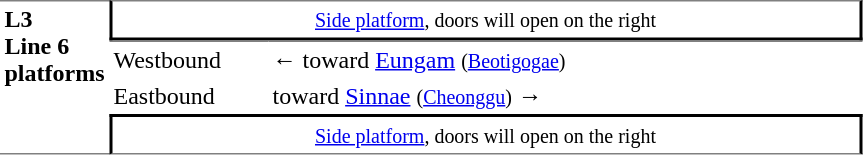<table table border=0 cellspacing=0 cellpadding=3>
<tr>
<td style="border-top:solid 1px gray;border-bottom:solid 1px gray;" width=50 rowspan=10 valign=top><strong>L3<br>Line 6 platforms</strong></td>
<td style="border-top:solid 1px gray;border-right:solid 2px black;border-left:solid 2px black;border-bottom:solid 2px black;text-align:center;" colspan=2><small><a href='#'>Side platform</a>, doors will open on the right </small></td>
</tr>
<tr>
<td style="border-bottom:solid 0px gray;border-top:solid 1px gray;" width=100>Westbound</td>
<td style="border-bottom:solid 0px gray;border-top:solid 1px gray;" width=390>←  toward <a href='#'>Eungam</a> <small>(<a href='#'>Beotigogae</a>)</small></td>
</tr>
<tr>
<td>Eastbound</td>
<td>  toward <a href='#'>Sinnae</a> <small>(<a href='#'>Cheonggu</a>)</small> →</td>
</tr>
<tr>
<td style="border-top:solid 2px black;border-right:solid 2px black;border-left:solid 2px black;border-bottom:solid 1px gray;text-align:center;" colspan=2><small><a href='#'>Side platform</a>, doors will open on the right </small></td>
</tr>
</table>
